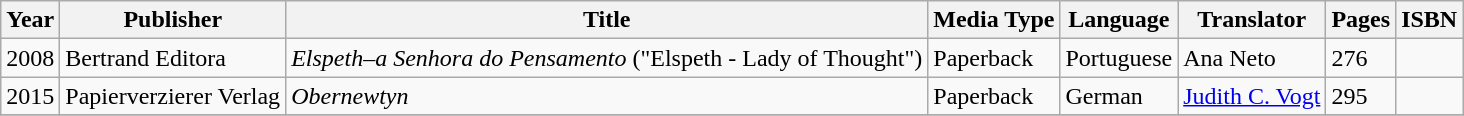<table class="wikitable">
<tr>
<th>Year</th>
<th>Publisher</th>
<th>Title</th>
<th>Media Type</th>
<th>Language</th>
<th>Translator</th>
<th>Pages</th>
<th>ISBN</th>
</tr>
<tr>
<td rowspan="1">2008</td>
<td>Bertrand Editora</td>
<td><em>Elspeth–a Senhora do Pensamento</em>  ("Elspeth - Lady of Thought")</td>
<td>Paperback</td>
<td>Portuguese</td>
<td>Ana Neto</td>
<td>276</td>
<td></td>
</tr>
<tr>
<td rowspan="1">2015</td>
<td>Papierverzierer Verlag</td>
<td><em>Obernewtyn</em> </td>
<td>Paperback</td>
<td>German</td>
<td><a href='#'>Judith C. Vogt</a></td>
<td>295</td>
<td></td>
</tr>
<tr>
</tr>
</table>
